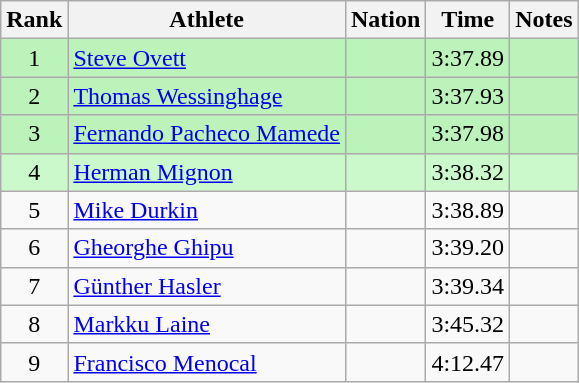<table class="wikitable sortable" style="text-align:center">
<tr>
<th>Rank</th>
<th>Athlete</th>
<th>Nation</th>
<th>Time</th>
<th>Notes</th>
</tr>
<tr style="background:#bbf3bb;">
<td>1</td>
<td align=left><a href='#'>Steve Ovett</a></td>
<td align=left></td>
<td>3:37.89</td>
<td></td>
</tr>
<tr style="background:#bbf3bb;">
<td>2</td>
<td align=left><a href='#'>Thomas Wessinghage</a></td>
<td align=left></td>
<td>3:37.93</td>
<td></td>
</tr>
<tr style="background:#bbf3bb;">
<td>3</td>
<td align=left><a href='#'>Fernando Pacheco Mamede</a></td>
<td align=left></td>
<td>3:37.98</td>
<td></td>
</tr>
<tr style="background:#ccf9cc;">
<td>4</td>
<td align=left><a href='#'>Herman Mignon</a></td>
<td align=left></td>
<td>3:38.32</td>
<td></td>
</tr>
<tr>
<td>5</td>
<td align=left><a href='#'>Mike Durkin</a></td>
<td align=left></td>
<td>3:38.89</td>
<td></td>
</tr>
<tr>
<td>6</td>
<td align=left><a href='#'>Gheorghe Ghipu</a></td>
<td align=left></td>
<td>3:39.20</td>
<td></td>
</tr>
<tr>
<td>7</td>
<td align=left><a href='#'>Günther Hasler</a></td>
<td align=left></td>
<td>3:39.34</td>
<td></td>
</tr>
<tr>
<td>8</td>
<td align=left><a href='#'>Markku Laine</a></td>
<td align=left></td>
<td>3:45.32</td>
<td></td>
</tr>
<tr>
<td>9</td>
<td align=left><a href='#'>Francisco Menocal</a></td>
<td align=left></td>
<td>4:12.47</td>
<td></td>
</tr>
</table>
